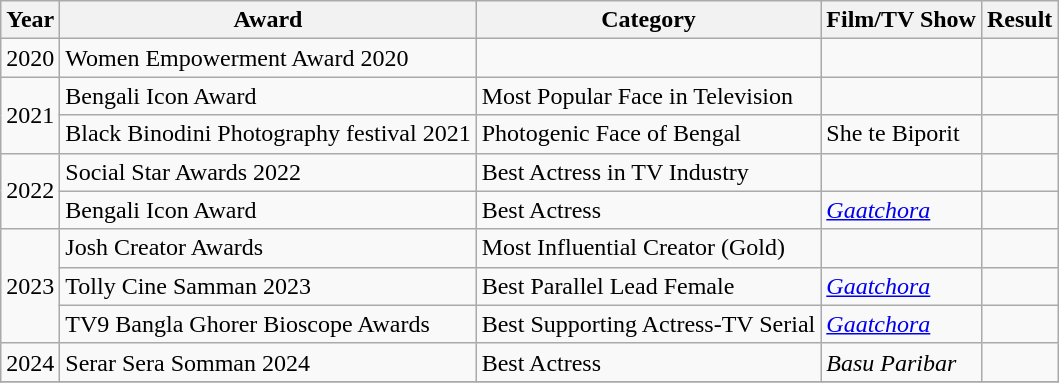<table class= "wikitable sortable">
<tr>
<th>Year</th>
<th>Award</th>
<th>Category</th>
<th>Film/TV Show</th>
<th>Result</th>
</tr>
<tr>
<td rowspan="1">2020</td>
<td>Women Empowerment Award 2020</td>
<td></td>
<td></td>
<td></td>
</tr>
<tr>
<td rowspan="2">2021</td>
<td>Bengali Icon Award</td>
<td>Most Popular Face in Television</td>
<td></td>
<td></td>
</tr>
<tr>
<td>Black Binodini Photography festival 2021</td>
<td>Photogenic Face of Bengal</td>
<td>She te Biporit</td>
<td></td>
</tr>
<tr>
<td rowspan="2">2022</td>
<td>Social Star Awards 2022</td>
<td>Best Actress in TV Industry</td>
<td></td>
<td></td>
</tr>
<tr>
<td>Bengali Icon Award</td>
<td>Best Actress</td>
<td><em><a href='#'>Gaatchora</a></em></td>
<td></td>
</tr>
<tr>
<td rowspan="3">2023</td>
<td>Josh Creator Awards</td>
<td>Most Influential Creator (Gold)</td>
<td></td>
<td></td>
</tr>
<tr>
<td>Tolly Cine Samman 2023</td>
<td>Best Parallel Lead Female</td>
<td><em><a href='#'>Gaatchora</a></em></td>
<td></td>
</tr>
<tr>
<td>TV9 Bangla Ghorer Bioscope Awards</td>
<td>Best Supporting Actress-TV Serial</td>
<td><em><a href='#'>Gaatchora</a></em></td>
<td></td>
</tr>
<tr>
<td rowspan="1">2024</td>
<td>Serar Sera Somman 2024</td>
<td>Best Actress</td>
<td><em>Basu Paribar</em></td>
<td></td>
</tr>
<tr>
</tr>
</table>
